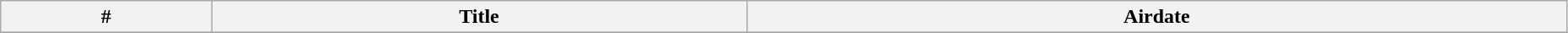<table class="wikitable" width="98%">
<tr>
<th>#</th>
<th>Title</th>
<th>Airdate</th>
</tr>
<tr>
</tr>
</table>
